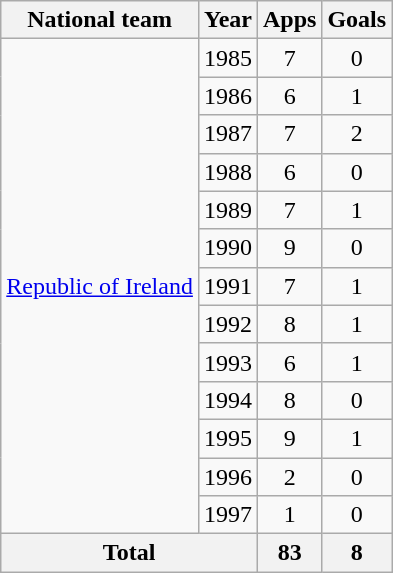<table class="wikitable" style="text-align:center">
<tr>
<th>National team</th>
<th>Year</th>
<th>Apps</th>
<th>Goals</th>
</tr>
<tr>
<td rowspan="13"><a href='#'>Republic of Ireland</a></td>
<td>1985</td>
<td>7</td>
<td>0</td>
</tr>
<tr>
<td>1986</td>
<td>6</td>
<td>1</td>
</tr>
<tr>
<td>1987</td>
<td>7</td>
<td>2</td>
</tr>
<tr>
<td>1988</td>
<td>6</td>
<td>0</td>
</tr>
<tr>
<td>1989</td>
<td>7</td>
<td>1</td>
</tr>
<tr>
<td>1990</td>
<td>9</td>
<td>0</td>
</tr>
<tr>
<td>1991</td>
<td>7</td>
<td>1</td>
</tr>
<tr>
<td>1992</td>
<td>8</td>
<td>1</td>
</tr>
<tr>
<td>1993</td>
<td>6</td>
<td>1</td>
</tr>
<tr>
<td>1994</td>
<td>8</td>
<td>0</td>
</tr>
<tr>
<td>1995</td>
<td>9</td>
<td>1</td>
</tr>
<tr>
<td>1996</td>
<td>2</td>
<td>0</td>
</tr>
<tr>
<td>1997</td>
<td>1</td>
<td>0</td>
</tr>
<tr>
<th colspan="2">Total</th>
<th>83</th>
<th>8</th>
</tr>
</table>
